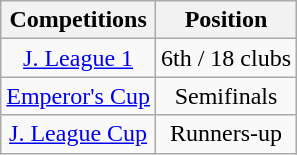<table class="wikitable" style="text-align:center;">
<tr>
<th>Competitions</th>
<th>Position</th>
</tr>
<tr>
<td><a href='#'>J. League 1</a></td>
<td>6th / 18 clubs</td>
</tr>
<tr>
<td><a href='#'>Emperor's Cup</a></td>
<td>Semifinals</td>
</tr>
<tr>
<td><a href='#'>J. League Cup</a></td>
<td>Runners-up</td>
</tr>
</table>
